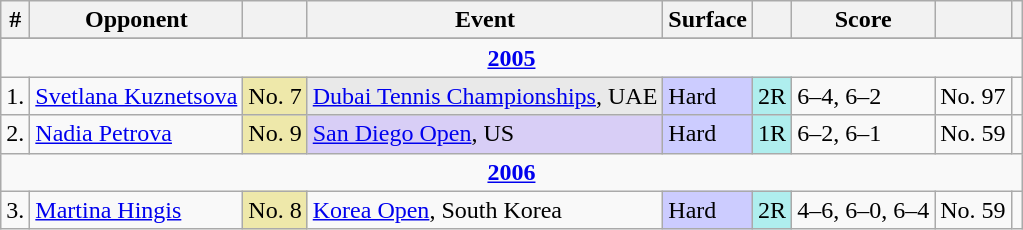<table class="wikitable sortable">
<tr>
<th class="unsortable">#</th>
<th>Opponent</th>
<th></th>
<th>Event</th>
<th>Surface</th>
<th class="unsortable"></th>
<th class="unsortable">Score</th>
<th class="unsortable"></th>
<th class="unsortable"></th>
</tr>
<tr>
</tr>
<tr>
<td colspan=9 style=text-align:center><a href='#'><strong>2005</strong></a></td>
</tr>
<tr>
<td>1.</td>
<td> <a href='#'>Svetlana Kuznetsova</a></td>
<td bgcolor=eee8AA>No. 7</td>
<td bgcolor=e9e9e9><a href='#'>Dubai Tennis Championships</a>, UAE</td>
<td bgcolor=ccccff>Hard</td>
<td bgcolor=afeeee>2R</td>
<td>6–4, 6–2</td>
<td>No. 97</td>
<td align=center></td>
</tr>
<tr>
<td>2.</td>
<td> <a href='#'>Nadia Petrova</a></td>
<td bgcolor=eee8aa>No. 9</td>
<td bgcolor=d8cef6><a href='#'>San Diego Open</a>, US</td>
<td bgcolor=ccccff>Hard</td>
<td bgcolor=afeeee>1R</td>
<td>6–2, 6–1</td>
<td>No. 59</td>
<td align=center></td>
</tr>
<tr>
<td colspan=9 style=text-align:center><a href='#'><strong>2006</strong></a></td>
</tr>
<tr>
<td>3.</td>
<td> <a href='#'>Martina Hingis</a></td>
<td bgcolor=eee8AA>No. 8</td>
<td><a href='#'>Korea Open</a>, South Korea</td>
<td bgcolor=ccccff>Hard</td>
<td bgcolor=afeeee>2R</td>
<td>4–6, 6–0, 6–4</td>
<td>No. 59</td>
<td align=center></td>
</tr>
</table>
